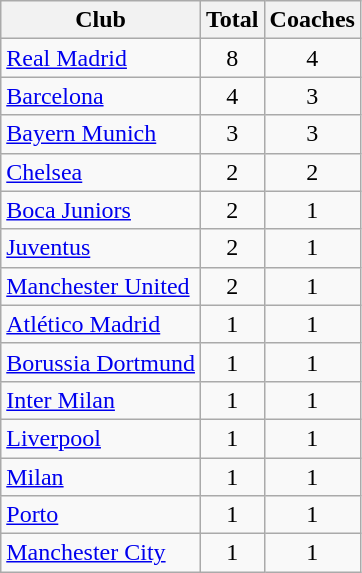<table class="wikitable sortable">
<tr>
<th>Club</th>
<th>Total</th>
<th>Coaches</th>
</tr>
<tr>
<td> <a href='#'>Real Madrid</a></td>
<td align="center">8</td>
<td align="center">4</td>
</tr>
<tr>
<td> <a href='#'>Barcelona</a></td>
<td align="center">4</td>
<td align="center">3</td>
</tr>
<tr>
<td> <a href='#'>Bayern Munich</a></td>
<td align="center">3</td>
<td align="center">3</td>
</tr>
<tr>
<td> <a href='#'>Chelsea</a></td>
<td align="center">2</td>
<td align="center">2</td>
</tr>
<tr>
<td> <a href='#'>Boca Juniors</a></td>
<td align="center">2</td>
<td align="center">1</td>
</tr>
<tr>
<td> <a href='#'>Juventus</a></td>
<td align="center">2</td>
<td align="center">1</td>
</tr>
<tr>
<td> <a href='#'>Manchester United</a></td>
<td align="center">2</td>
<td align="center">1</td>
</tr>
<tr>
<td> <a href='#'>Atlético Madrid</a></td>
<td align="center">1</td>
<td align="center">1</td>
</tr>
<tr>
<td> <a href='#'>Borussia Dortmund</a></td>
<td align="center">1</td>
<td align="center">1</td>
</tr>
<tr>
<td> <a href='#'>Inter Milan</a></td>
<td align="center">1</td>
<td align="center">1</td>
</tr>
<tr>
<td> <a href='#'>Liverpool</a></td>
<td align="center">1</td>
<td align="center">1</td>
</tr>
<tr>
<td> <a href='#'>Milan</a></td>
<td align="center">1</td>
<td align="center">1</td>
</tr>
<tr>
<td> <a href='#'>Porto</a></td>
<td align="center">1</td>
<td align="center">1</td>
</tr>
<tr>
<td> <a href='#'>Manchester City</a></td>
<td align="center">1</td>
<td align="center">1</td>
</tr>
</table>
